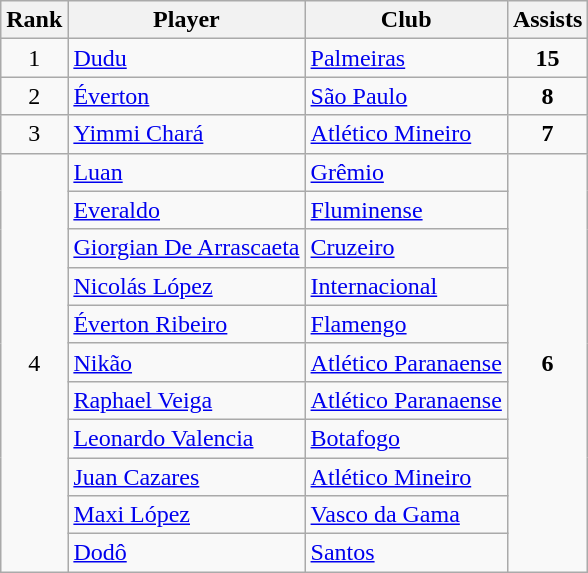<table class="wikitable">
<tr>
<th>Rank</th>
<th>Player</th>
<th>Club</th>
<th>Assists</th>
</tr>
<tr>
<td align=center valign="center">1</td>
<td align="left"> <a href='#'>Dudu</a></td>
<td align="left"><a href='#'>Palmeiras</a></td>
<td align=center valign="center"><strong>15</strong></td>
</tr>
<tr>
<td rowspan="1" align=center valign="center">2</td>
<td align="left"> <a href='#'>Éverton</a></td>
<td align="left"><a href='#'>São Paulo</a></td>
<td rowspan="1" align=center valign="center"><strong>8</strong></td>
</tr>
<tr>
<td rowspan="1" align=center valign="center">3</td>
<td align="left"> <a href='#'>Yimmi Chará</a></td>
<td align="left"><a href='#'>Atlético Mineiro</a></td>
<td rowspan="1" align=center valign="center"><strong>7</strong></td>
</tr>
<tr>
<td rowspan="11" align=center valign="center">4</td>
<td align="left"> <a href='#'>Luan</a></td>
<td align="left"><a href='#'>Grêmio</a></td>
<td rowspan="11" align=center valign="center"><strong>6</strong></td>
</tr>
<tr>
<td align="left"> <a href='#'>Everaldo</a></td>
<td align="left"><a href='#'>Fluminense</a></td>
</tr>
<tr>
<td align="left"> <a href='#'>Giorgian De Arrascaeta</a></td>
<td align="left"><a href='#'>Cruzeiro</a></td>
</tr>
<tr>
<td align="left"> <a href='#'>Nicolás López</a></td>
<td align="left"><a href='#'>Internacional</a></td>
</tr>
<tr>
<td align="left"> <a href='#'>Éverton Ribeiro</a></td>
<td align="left"><a href='#'>Flamengo</a></td>
</tr>
<tr>
<td align="left"> <a href='#'>Nikão</a></td>
<td align="left"><a href='#'>Atlético Paranaense</a></td>
</tr>
<tr>
<td align="left"> <a href='#'>Raphael Veiga</a></td>
<td align="left"><a href='#'>Atlético Paranaense</a></td>
</tr>
<tr>
<td align="left"> <a href='#'>Leonardo Valencia</a></td>
<td align="left"><a href='#'>Botafogo</a></td>
</tr>
<tr>
<td align="left"> <a href='#'>Juan Cazares</a></td>
<td align="left"><a href='#'>Atlético Mineiro</a></td>
</tr>
<tr>
<td align="left"> <a href='#'>Maxi López</a></td>
<td align="left"><a href='#'>Vasco da Gama</a></td>
</tr>
<tr>
<td align="left"> <a href='#'>Dodô</a></td>
<td align="left"><a href='#'>Santos</a></td>
</tr>
</table>
